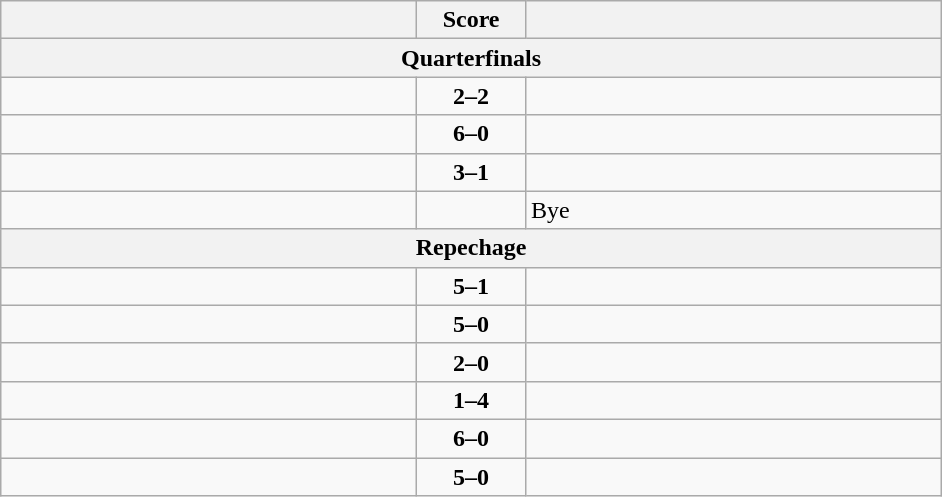<table class="wikitable" style="text-align: left;">
<tr>
<th align="right" width="270"></th>
<th width="65">Score</th>
<th align="left" width="270"></th>
</tr>
<tr>
<th colspan="3">Quarterfinals</th>
</tr>
<tr>
<td></td>
<td align=center><strong>2–2</strong></td>
<td><strong></strong></td>
</tr>
<tr>
<td><strong></strong></td>
<td align=center><strong>6–0</strong></td>
<td></td>
</tr>
<tr>
<td><strong></strong></td>
<td align=center><strong>3–1</strong></td>
<td></td>
</tr>
<tr>
<td><strong></strong></td>
<td align=center></td>
<td>Bye</td>
</tr>
<tr>
<th colspan="3">Repechage</th>
</tr>
<tr>
<td><strong></strong></td>
<td align=center><strong>5–1</strong></td>
<td></td>
</tr>
<tr>
<td><strong></strong></td>
<td align=center><strong>5–0</strong></td>
<td></td>
</tr>
<tr>
<td><strong></strong></td>
<td align=center><strong>2–0</strong></td>
<td></td>
</tr>
<tr>
<td></td>
<td align=center><strong>1–4</strong></td>
<td><strong></strong></td>
</tr>
<tr>
<td><strong></strong></td>
<td align=center><strong>6–0</strong></td>
<td></td>
</tr>
<tr>
<td><strong></strong></td>
<td align=center><strong>5–0</strong></td>
<td></td>
</tr>
</table>
